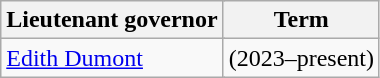<table class="wikitable sortable">
<tr>
<th colspan="2">Lieutenant governor</th>
<th>Term</th>
</tr>
<tr>
<td colspan="2"><a href='#'>Edith Dumont</a></td>
<td>(2023–present)</td>
</tr>
</table>
